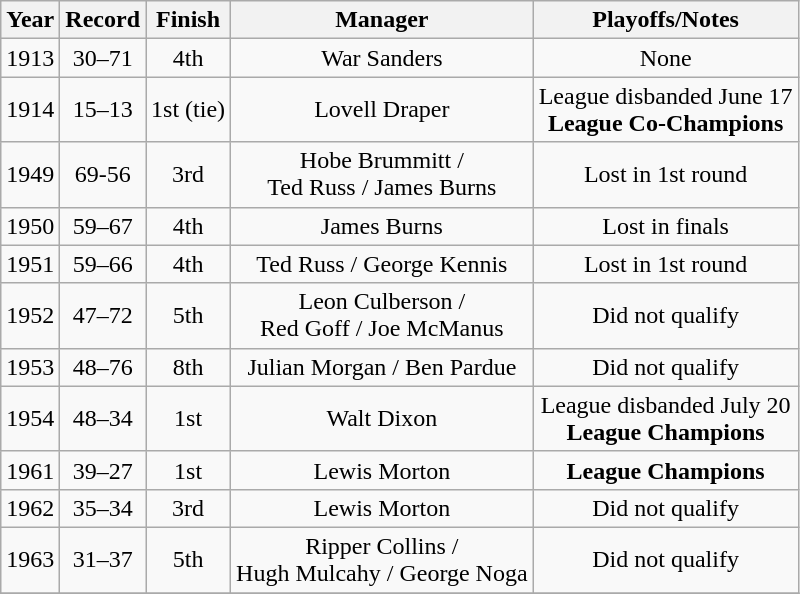<table class="wikitable" style="text-align:center">
<tr>
<th>Year</th>
<th>Record</th>
<th>Finish</th>
<th>Manager</th>
<th>Playoffs/Notes</th>
</tr>
<tr align=center>
<td>1913</td>
<td>30–71</td>
<td>4th</td>
<td>War Sanders</td>
<td>None</td>
</tr>
<tr align=center>
<td>1914</td>
<td>15–13</td>
<td>1st (tie)</td>
<td>Lovell Draper</td>
<td>League disbanded June 17<br><strong>League Co-Champions</strong></td>
</tr>
<tr align=center>
<td>1949</td>
<td>69-56</td>
<td>3rd</td>
<td>Hobe Brummitt / <br>Ted Russ / James Burns</td>
<td>Lost in 1st round</td>
</tr>
<tr align=center>
<td>1950</td>
<td>59–67</td>
<td>4th</td>
<td>James Burns</td>
<td>Lost in finals</td>
</tr>
<tr align=center>
<td>1951</td>
<td>59–66</td>
<td>4th</td>
<td>Ted Russ / George Kennis</td>
<td>Lost in 1st round</td>
</tr>
<tr align=center>
<td>1952</td>
<td>47–72</td>
<td>5th</td>
<td>Leon Culberson /<br> Red Goff / Joe McManus</td>
<td>Did not qualify</td>
</tr>
<tr align=center>
<td>1953</td>
<td>48–76</td>
<td>8th</td>
<td>Julian Morgan / Ben Pardue</td>
<td>Did not qualify</td>
</tr>
<tr align=center>
<td>1954</td>
<td>48–34</td>
<td>1st</td>
<td>Walt Dixon</td>
<td>League disbanded July 20 <br><strong>League Champions</strong></td>
</tr>
<tr align=center>
<td>1961</td>
<td>39–27</td>
<td>1st</td>
<td>Lewis Morton</td>
<td><strong>League Champions</strong></td>
</tr>
<tr align=center>
<td>1962</td>
<td>35–34</td>
<td>3rd</td>
<td>Lewis Morton</td>
<td>Did not qualify</td>
</tr>
<tr align=center>
<td>1963</td>
<td>31–37</td>
<td>5th</td>
<td>Ripper Collins /<br>Hugh Mulcahy / George Noga</td>
<td>Did not qualify</td>
</tr>
<tr>
</tr>
</table>
